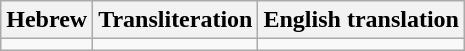<table class="wikitable">
<tr>
<th>Hebrew</th>
<th>Transliteration</th>
<th>English translation</th>
</tr>
<tr>
<td lang="he" style="text-align: right; direction: rtl;"></td>
<td lang="he" style="font-style: italic;"></td>
<td></td>
</tr>
</table>
